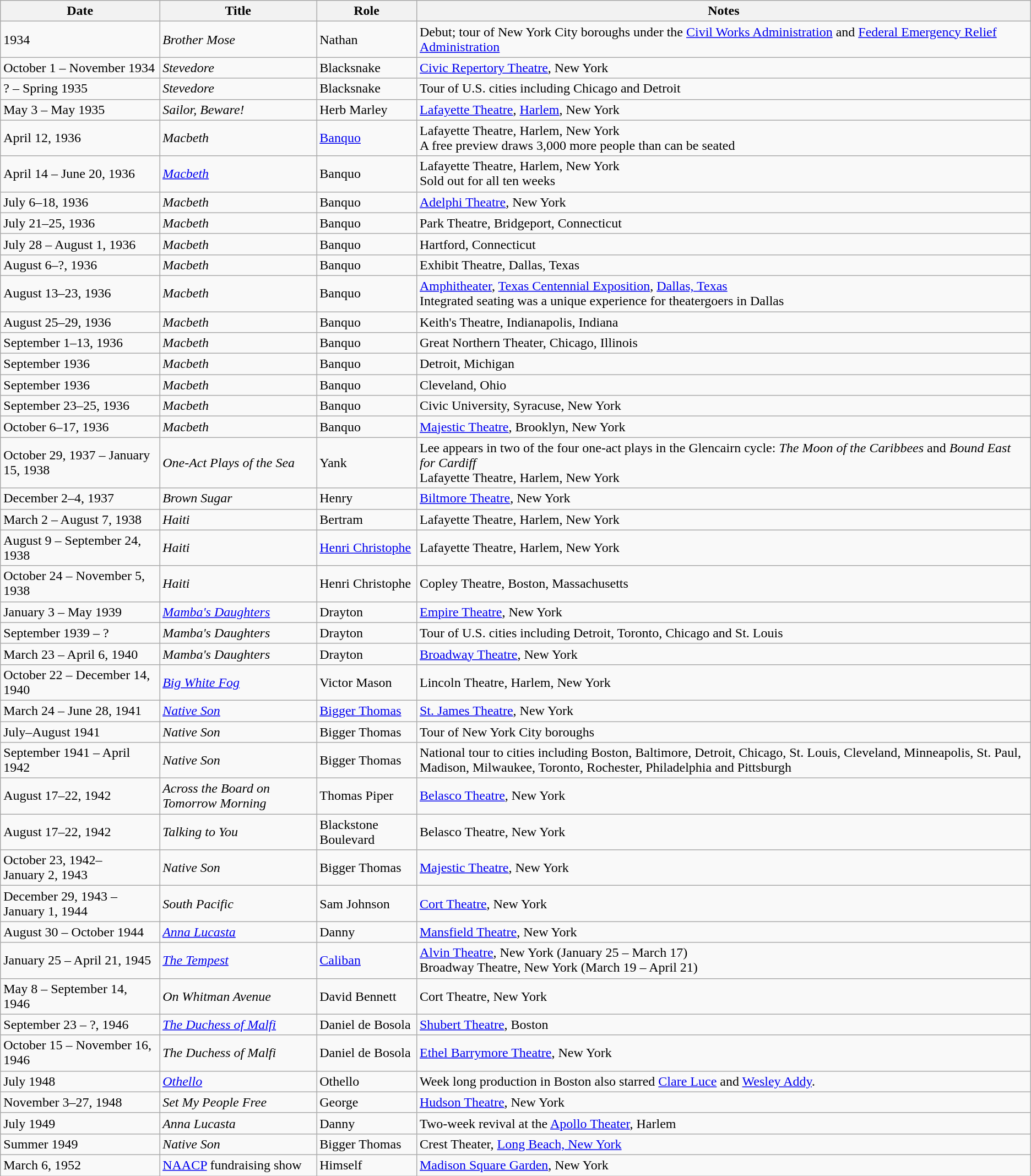<table class="wikitable">
<tr>
<th>Date</th>
<th>Title</th>
<th>Role</th>
<th>Notes</th>
</tr>
<tr>
<td>1934</td>
<td><em>Brother Mose</em></td>
<td>Nathan</td>
<td>Debut; tour of New York City boroughs under the <a href='#'>Civil Works Administration</a> and <a href='#'>Federal Emergency Relief Administration</a></td>
</tr>
<tr>
<td>October 1 – November 1934</td>
<td><em>Stevedore</em></td>
<td>Blacksnake</td>
<td><a href='#'>Civic Repertory Theatre</a>, New York</td>
</tr>
<tr>
<td>? – Spring 1935</td>
<td><em>Stevedore</em></td>
<td>Blacksnake</td>
<td>Tour of U.S. cities including Chicago and Detroit</td>
</tr>
<tr>
<td>May 3 – May 1935</td>
<td><em>Sailor, Beware!</em></td>
<td>Herb Marley</td>
<td><a href='#'>Lafayette Theatre</a>, <a href='#'>Harlem</a>, New York</td>
</tr>
<tr>
<td>April 12, 1936</td>
<td><em>Macbeth</em></td>
<td><a href='#'>Banquo</a></td>
<td>Lafayette Theatre, Harlem, New York<br>A free preview draws 3,000 more people than can be seated</td>
</tr>
<tr>
<td>April 14 – June 20, 1936</td>
<td><em><a href='#'>Macbeth</a></em></td>
<td>Banquo</td>
<td>Lafayette Theatre, Harlem, New York<br>Sold out for all ten weeks</td>
</tr>
<tr>
<td>July 6–18, 1936</td>
<td><em>Macbeth</em></td>
<td>Banquo</td>
<td><a href='#'>Adelphi Theatre</a>, New York</td>
</tr>
<tr>
<td>July 21–25, 1936</td>
<td><em>Macbeth</em></td>
<td>Banquo</td>
<td>Park Theatre, Bridgeport, Connecticut</td>
</tr>
<tr>
<td>July 28 – August 1, 1936</td>
<td><em>Macbeth</em></td>
<td>Banquo</td>
<td>Hartford, Connecticut</td>
</tr>
<tr>
<td>August 6–?, 1936</td>
<td><em>Macbeth</em></td>
<td>Banquo</td>
<td>Exhibit Theatre, Dallas, Texas</td>
</tr>
<tr>
<td>August 13–23, 1936</td>
<td><em>Macbeth</em></td>
<td>Banquo</td>
<td><a href='#'>Amphitheater</a>, <a href='#'>Texas Centennial Exposition</a>, <a href='#'>Dallas, Texas</a><br>Integrated seating was a unique experience for theatergoers in Dallas</td>
</tr>
<tr>
<td>August 25–29, 1936</td>
<td><em>Macbeth</em></td>
<td>Banquo</td>
<td>Keith's Theatre, Indianapolis, Indiana</td>
</tr>
<tr>
<td>September 1–13, 1936</td>
<td><em>Macbeth</em></td>
<td>Banquo</td>
<td>Great Northern Theater, Chicago, Illinois</td>
</tr>
<tr>
<td>September 1936</td>
<td><em>Macbeth</em></td>
<td>Banquo</td>
<td>Detroit, Michigan</td>
</tr>
<tr>
<td>September 1936</td>
<td><em>Macbeth</em></td>
<td>Banquo</td>
<td>Cleveland, Ohio</td>
</tr>
<tr>
<td>September 23–25, 1936</td>
<td><em>Macbeth</em></td>
<td>Banquo</td>
<td>Civic University, Syracuse, New York</td>
</tr>
<tr>
<td>October 6–17, 1936</td>
<td><em>Macbeth</em></td>
<td>Banquo</td>
<td><a href='#'>Majestic Theatre</a>, Brooklyn, New York</td>
</tr>
<tr>
<td>October 29, 1937 – January 15, 1938</td>
<td><em>One-Act Plays of the Sea</em></td>
<td>Yank</td>
<td>Lee appears in two of the four one-act plays in the Glencairn cycle: <em>The Moon of the Caribbees</em> and <em>Bound East for Cardiff</em><br>Lafayette Theatre, Harlem, New York</td>
</tr>
<tr>
<td>December 2–4, 1937</td>
<td><em>Brown Sugar</em></td>
<td>Henry</td>
<td><a href='#'>Biltmore Theatre</a>, New York</td>
</tr>
<tr>
<td>March 2 – August 7, 1938</td>
<td><em>Haiti</em></td>
<td>Bertram</td>
<td>Lafayette Theatre, Harlem, New York</td>
</tr>
<tr>
<td>August 9 – September 24, 1938</td>
<td><em>Haiti</em></td>
<td><a href='#'>Henri Christophe</a></td>
<td>Lafayette Theatre, Harlem, New York</td>
</tr>
<tr>
<td>October 24 – November 5, 1938</td>
<td><em>Haiti</em></td>
<td>Henri Christophe</td>
<td>Copley Theatre, Boston, Massachusetts</td>
</tr>
<tr>
<td>January 3 – May 1939</td>
<td><em><a href='#'>Mamba's Daughters</a></em></td>
<td>Drayton</td>
<td><a href='#'>Empire Theatre</a>, New York</td>
</tr>
<tr>
<td>September 1939 – ?</td>
<td><em>Mamba's Daughters</em></td>
<td>Drayton</td>
<td>Tour of U.S. cities including Detroit, Toronto, Chicago and St. Louis</td>
</tr>
<tr>
<td>March 23 – April 6, 1940</td>
<td><em>Mamba's Daughters</em></td>
<td>Drayton</td>
<td><a href='#'>Broadway Theatre</a>, New York</td>
</tr>
<tr>
<td>October 22 – December 14, 1940</td>
<td><em><a href='#'>Big White Fog</a></em></td>
<td>Victor Mason</td>
<td>Lincoln Theatre, Harlem, New York</td>
</tr>
<tr>
<td>March 24 – June 28, 1941</td>
<td><em><a href='#'>Native Son</a></em></td>
<td><a href='#'>Bigger Thomas</a></td>
<td><a href='#'>St. James Theatre</a>, New York</td>
</tr>
<tr>
<td>July–August 1941</td>
<td><em>Native Son</em></td>
<td>Bigger Thomas</td>
<td>Tour of New York City boroughs</td>
</tr>
<tr>
<td>September 1941 – April 1942</td>
<td><em>Native Son</em></td>
<td>Bigger Thomas</td>
<td>National tour to cities including Boston, Baltimore, Detroit, Chicago, St. Louis, Cleveland, Minneapolis, St. Paul, Madison, Milwaukee, Toronto, Rochester, Philadelphia and Pittsburgh</td>
</tr>
<tr>
<td>August 17–22, 1942</td>
<td><em>Across the Board on Tomorrow Morning</em></td>
<td>Thomas Piper</td>
<td><a href='#'>Belasco Theatre</a>, New York</td>
</tr>
<tr>
<td>August 17–22, 1942</td>
<td><em>Talking to You</em></td>
<td>Blackstone Boulevard</td>
<td>Belasco Theatre, New York</td>
</tr>
<tr>
<td>October 23, 1942–January 2, 1943</td>
<td><em>Native Son</em></td>
<td>Bigger Thomas</td>
<td><a href='#'>Majestic Theatre</a>, New York</td>
</tr>
<tr>
<td>December 29, 1943 – January 1, 1944</td>
<td><em>South Pacific</em></td>
<td>Sam Johnson</td>
<td><a href='#'>Cort Theatre</a>, New York</td>
</tr>
<tr>
<td>August 30 – October 1944</td>
<td><em><a href='#'>Anna Lucasta</a></em></td>
<td>Danny</td>
<td><a href='#'>Mansfield Theatre</a>, New York</td>
</tr>
<tr>
<td>January 25 – April 21, 1945</td>
<td><em><a href='#'>The Tempest</a></em></td>
<td><a href='#'>Caliban</a></td>
<td><a href='#'>Alvin Theatre</a>, New York (January 25 – March 17)<br>Broadway Theatre, New York (March 19 – April 21)</td>
</tr>
<tr>
<td>May 8 – September 14, 1946</td>
<td><em>On Whitman Avenue</em></td>
<td>David Bennett</td>
<td>Cort Theatre, New York</td>
</tr>
<tr>
<td>September 23 – ?, 1946</td>
<td><em><a href='#'>The Duchess of Malfi</a></em></td>
<td>Daniel de Bosola</td>
<td><a href='#'>Shubert Theatre</a>, Boston</td>
</tr>
<tr>
<td>October 15 – November 16, 1946</td>
<td><em>The Duchess of Malfi</em></td>
<td>Daniel de Bosola</td>
<td><a href='#'>Ethel Barrymore Theatre</a>, New York</td>
</tr>
<tr>
<td>July 1948</td>
<td><em><a href='#'>Othello</a></em></td>
<td>Othello</td>
<td>Week long production in Boston also starred <a href='#'>Clare Luce</a> and <a href='#'>Wesley Addy</a>.</td>
</tr>
<tr>
<td>November 3–27, 1948</td>
<td><em>Set My People Free</em></td>
<td>George</td>
<td><a href='#'>Hudson Theatre</a>, New York</td>
</tr>
<tr>
<td>July 1949</td>
<td><em>Anna Lucasta</em></td>
<td>Danny</td>
<td>Two-week revival at the <a href='#'>Apollo Theater</a>, Harlem</td>
</tr>
<tr>
<td>Summer 1949</td>
<td><em>Native Son</em></td>
<td>Bigger Thomas</td>
<td>Crest Theater, <a href='#'>Long Beach, New York</a></td>
</tr>
<tr>
<td>March 6, 1952</td>
<td><a href='#'>NAACP</a> fundraising show</td>
<td>Himself</td>
<td><a href='#'>Madison Square Garden</a>, New York</td>
</tr>
</table>
